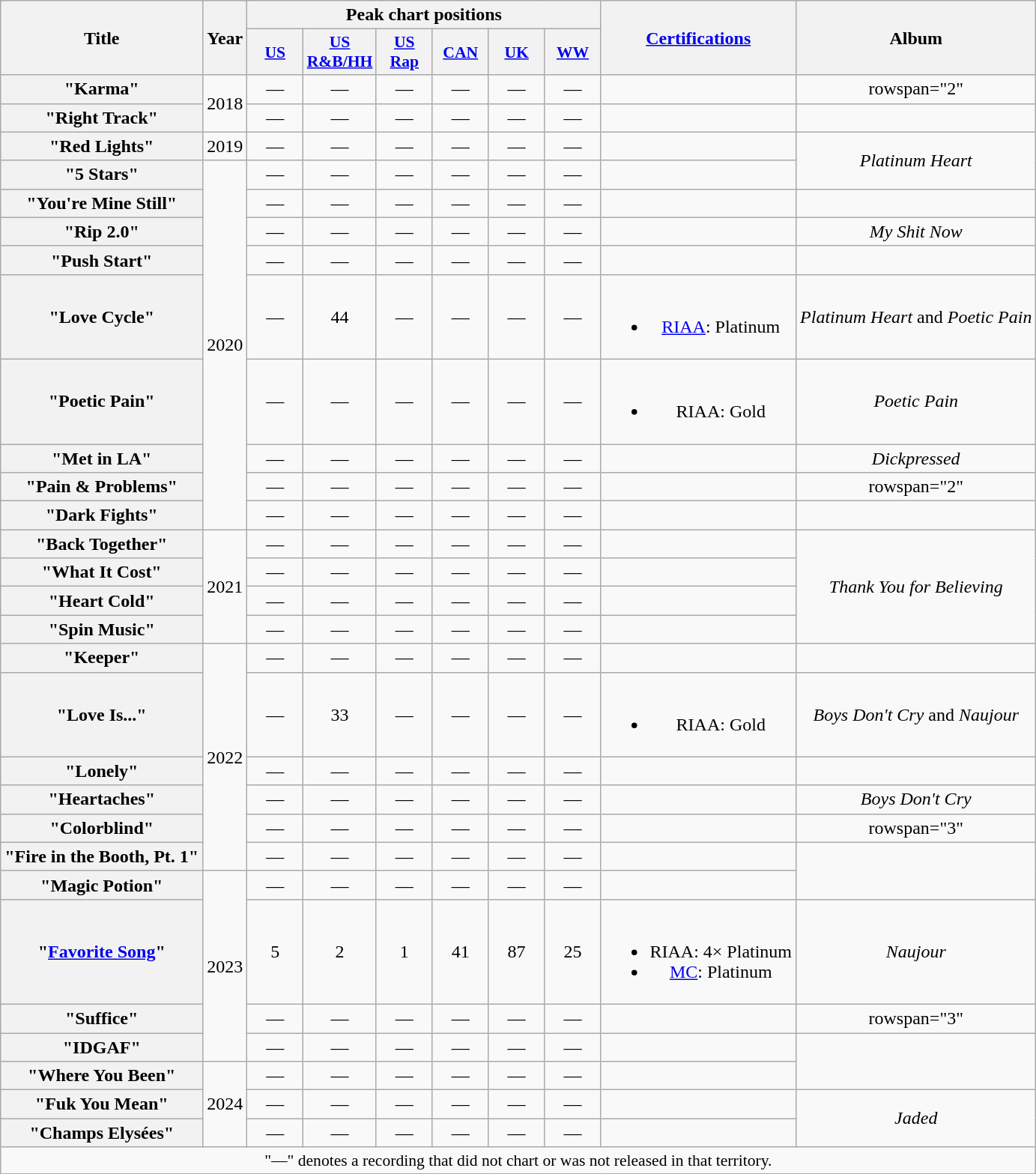<table class="wikitable plainrowheaders" style="text-align:center;">
<tr>
<th rowspan="2">Title</th>
<th rowspan="2">Year</th>
<th colspan="6">Peak chart positions</th>
<th rowspan="2" scope="col"><a href='#'>Certifications</a></th>
<th rowspan="2">Album</th>
</tr>
<tr>
<th scope="col" style="width:3em;font-size:90%;"><a href='#'>US</a><br></th>
<th scope="col" style="width:3em;font-size:90%;"><a href='#'>US<br>R&B/HH</a><br></th>
<th scope="col" style="width:3em;font-size:90%;"><a href='#'>US<br>Rap</a><br></th>
<th scope="col" style="width:3em;font-size:90%;"><a href='#'>CAN</a><br></th>
<th scope="col" style="width:3em;font-size:90%;"><a href='#'>UK</a><br></th>
<th scope="col" style="width:3em;font-size:90%;"><a href='#'>WW</a><br></th>
</tr>
<tr>
<th scope="row">"Karma"</th>
<td rowspan="2">2018</td>
<td>—</td>
<td>—</td>
<td>—</td>
<td>—</td>
<td>—</td>
<td>—</td>
<td></td>
<td>rowspan="2" </td>
</tr>
<tr>
<th scope="row">"Right Track"</th>
<td>—</td>
<td>—</td>
<td>—</td>
<td>—</td>
<td>—</td>
<td>—</td>
<td></td>
</tr>
<tr>
<th scope="row">"Red Lights"</th>
<td>2019</td>
<td>—</td>
<td>—</td>
<td>—</td>
<td>—</td>
<td>—</td>
<td>—</td>
<td></td>
<td rowspan="2"><em>Platinum Heart</em></td>
</tr>
<tr>
<th scope="row">"5 Stars"</th>
<td rowspan="9">2020</td>
<td>—</td>
<td>—</td>
<td>—</td>
<td>—</td>
<td>—</td>
<td>—</td>
<td></td>
</tr>
<tr>
<th scope="row">"You're Mine Still"</th>
<td>—</td>
<td>—</td>
<td>—</td>
<td>—</td>
<td>—</td>
<td>—</td>
<td></td>
<td></td>
</tr>
<tr>
<th scope="row">"Rip 2.0"</th>
<td>—</td>
<td>—</td>
<td>—</td>
<td>—</td>
<td>—</td>
<td>—</td>
<td></td>
<td><em>My Shit Now</em></td>
</tr>
<tr>
<th scope="row">"Push Start"</th>
<td>—</td>
<td>—</td>
<td>—</td>
<td>—</td>
<td>—</td>
<td>—</td>
<td></td>
<td></td>
</tr>
<tr>
<th scope="row">"Love Cycle"<br></th>
<td>—</td>
<td>44</td>
<td>—</td>
<td>—</td>
<td>—</td>
<td>—</td>
<td><br><ul><li><a href='#'>RIAA</a>: Platinum</li></ul></td>
<td><em>Platinum Heart</em> and <em>Poetic Pain</em></td>
</tr>
<tr>
<th scope="row">"Poetic Pain"</th>
<td>—</td>
<td>—</td>
<td>—</td>
<td>—</td>
<td>—</td>
<td>—</td>
<td><br><ul><li>RIAA: Gold</li></ul></td>
<td><em>Poetic Pain</em></td>
</tr>
<tr>
<th scope="row">"Met in LA"</th>
<td>—</td>
<td>—</td>
<td>—</td>
<td>—</td>
<td>—</td>
<td>—</td>
<td></td>
<td><em>Dickpressed</em></td>
</tr>
<tr>
<th scope="row">"Pain & Problems"</th>
<td>—</td>
<td>—</td>
<td>—</td>
<td>—</td>
<td>—</td>
<td>—</td>
<td></td>
<td>rowspan="2" </td>
</tr>
<tr>
<th scope="row">"Dark Fights"</th>
<td>—</td>
<td>—</td>
<td>—</td>
<td>—</td>
<td>—</td>
<td>—</td>
<td></td>
</tr>
<tr>
<th scope="row">"Back Together"</th>
<td rowspan="4">2021</td>
<td>—</td>
<td>—</td>
<td>—</td>
<td>—</td>
<td>—</td>
<td>—</td>
<td></td>
<td rowspan="4"><em>Thank You for Believing</em></td>
</tr>
<tr>
<th scope="row">"What It Cost"</th>
<td>—</td>
<td>—</td>
<td>—</td>
<td>—</td>
<td>—</td>
<td>—</td>
<td></td>
</tr>
<tr>
<th scope="row">"Heart Cold"</th>
<td>—</td>
<td>—</td>
<td>—</td>
<td>—</td>
<td>—</td>
<td>—</td>
<td></td>
</tr>
<tr>
<th scope="row">"Spin Music"<br></th>
<td>—</td>
<td>—</td>
<td>—</td>
<td>—</td>
<td>—</td>
<td>—</td>
<td></td>
</tr>
<tr>
<th Scope="row">"Keeper"</th>
<td rowspan="6">2022</td>
<td>—</td>
<td>—</td>
<td>—</td>
<td>—</td>
<td>—</td>
<td>—</td>
<td></td>
<td></td>
</tr>
<tr>
<th scope="row">"Love Is..."</th>
<td>—</td>
<td>33</td>
<td>—</td>
<td>—</td>
<td>—</td>
<td>—</td>
<td><br><ul><li>RIAA: Gold</li></ul></td>
<td><em>Boys Don't Cry</em> and <em>Naujour</em></td>
</tr>
<tr>
<th scope="row">"Lonely"</th>
<td>—</td>
<td>—</td>
<td>—</td>
<td>—</td>
<td>—</td>
<td>—</td>
<td></td>
<td></td>
</tr>
<tr>
<th scope="row">"Heartaches"</th>
<td>—</td>
<td>—</td>
<td>—</td>
<td>—</td>
<td>—</td>
<td>—</td>
<td></td>
<td><em>Boys Don't Cry</em></td>
</tr>
<tr>
<th scope="row">"Colorblind"<br></th>
<td>—</td>
<td>—</td>
<td>—</td>
<td>—</td>
<td>—</td>
<td>—</td>
<td></td>
<td>rowspan="3" </td>
</tr>
<tr>
<th scope="row">"Fire in the Booth, Pt. 1"<br></th>
<td>—</td>
<td>—</td>
<td>—</td>
<td>—</td>
<td>—</td>
<td>—</td>
<td></td>
</tr>
<tr>
<th scope="row">"Magic Potion"</th>
<td rowspan="4">2023</td>
<td>—</td>
<td>—</td>
<td>—</td>
<td>—</td>
<td>—</td>
<td>—</td>
<td></td>
</tr>
<tr>
<th scope="row">"<a href='#'>Favorite Song</a>"<br> </th>
<td>5<br></td>
<td>2</td>
<td>1</td>
<td>41</td>
<td>87</td>
<td>25</td>
<td><br><ul><li>RIAA: 4× Platinum</li><li><a href='#'>MC</a>: Platinum</li></ul></td>
<td><em>Naujour</em></td>
</tr>
<tr>
<th scope="row">"Suffice"</th>
<td>—</td>
<td>—</td>
<td>—</td>
<td>—</td>
<td>—</td>
<td>—</td>
<td></td>
<td>rowspan="3" </td>
</tr>
<tr>
<th scope="row">"IDGAF"</th>
<td>—</td>
<td>—</td>
<td>—</td>
<td>—</td>
<td>—</td>
<td>—</td>
<td></td>
</tr>
<tr>
<th scope="row">"Where You Been"</th>
<td rowspan="3">2024</td>
<td>—</td>
<td>—</td>
<td>—</td>
<td>—</td>
<td>—</td>
<td>—</td>
<td></td>
</tr>
<tr>
<th scope="row">"Fuk You Mean"</th>
<td>—</td>
<td>—</td>
<td>—</td>
<td>—</td>
<td>—</td>
<td>—</td>
<td></td>
<td rowspan="2"><em>Jaded</em></td>
</tr>
<tr>
<th scope="row">"Champs Elysées"<br></th>
<td>—</td>
<td>—</td>
<td>—</td>
<td>—</td>
<td>—</td>
<td>—</td>
<td></td>
</tr>
<tr>
<td colspan="14" style="font-size:90%">"—" denotes a recording that did not chart or was not released in that territory.</td>
</tr>
</table>
